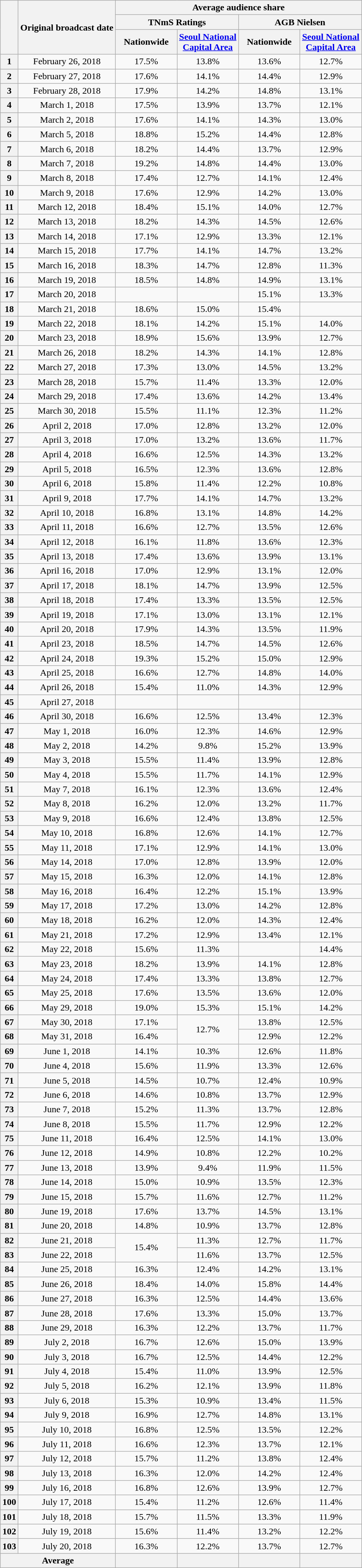<table class="wikitable" style="text-align:center">
<tr>
<th rowspan="3"></th>
<th rowspan="3">Original broadcast date</th>
<th colspan="4">Average audience share</th>
</tr>
<tr>
<th colspan="2">TNmS Ratings</th>
<th colspan="2">AGB Nielsen</th>
</tr>
<tr>
<th width=100>Nationwide</th>
<th width=100><a href='#'>Seoul National Capital Area</a></th>
<th width=100>Nationwide</th>
<th width=100><a href='#'>Seoul National Capital Area</a></th>
</tr>
<tr>
<th>1</th>
<td>February 26, 2018</td>
<td>17.5% </td>
<td>13.8%</td>
<td>13.6% </td>
<td>12.7% </td>
</tr>
<tr>
<th>2</th>
<td>February 27, 2018</td>
<td>17.6% </td>
<td>14.1%</td>
<td>14.4% </td>
<td>12.9% </td>
</tr>
<tr>
<th>3</th>
<td>February 28, 2018</td>
<td>17.9% </td>
<td>14.2%</td>
<td>14.8% </td>
<td>13.1% </td>
</tr>
<tr>
<th>4</th>
<td>March 1, 2018</td>
<td>17.5% </td>
<td>13.9%</td>
<td>13.7% </td>
<td>12.1% </td>
</tr>
<tr>
<th>5</th>
<td>March 2, 2018</td>
<td>17.6% </td>
<td>14.1%</td>
<td>14.3% </td>
<td>13.0% </td>
</tr>
<tr>
<th>6</th>
<td>March 5, 2018</td>
<td>18.8% </td>
<td>15.2%</td>
<td>14.4% </td>
<td>12.8% </td>
</tr>
<tr>
<th>7</th>
<td>March 6, 2018</td>
<td>18.2% </td>
<td>14.4%</td>
<td>13.7% </td>
<td>12.9% </td>
</tr>
<tr>
<th>8</th>
<td>March 7, 2018</td>
<td>19.2% </td>
<td>14.8%</td>
<td>14.4% </td>
<td>13.0% </td>
</tr>
<tr>
<th>9</th>
<td>March 8, 2018</td>
<td>17.4% </td>
<td>12.7%</td>
<td>14.1% </td>
<td>12.4% </td>
</tr>
<tr>
<th>10</th>
<td>March 9, 2018</td>
<td>17.6% </td>
<td>12.9%</td>
<td>14.2% </td>
<td>13.0% </td>
</tr>
<tr>
<th>11</th>
<td>March 12, 2018</td>
<td>18.4% </td>
<td>15.1%</td>
<td>14.0% </td>
<td>12.7% </td>
</tr>
<tr>
<th>12</th>
<td>March 13, 2018</td>
<td>18.2% </td>
<td>14.3%</td>
<td>14.5% </td>
<td>12.6% </td>
</tr>
<tr>
<th>13</th>
<td>March 14, 2018</td>
<td>17.1% </td>
<td>12.9%</td>
<td>13.3% </td>
<td>12.1% </td>
</tr>
<tr>
<th>14</th>
<td>March 15, 2018</td>
<td>17.7% </td>
<td>14.1%</td>
<td>14.7% </td>
<td>13.2% </td>
</tr>
<tr>
<th>15</th>
<td>March 16, 2018</td>
<td>18.3% </td>
<td>14.7%</td>
<td>12.8% </td>
<td>11.3% </td>
</tr>
<tr>
<th>16</th>
<td>March 19, 2018</td>
<td>18.5% </td>
<td>14.8%</td>
<td>14.9% </td>
<td>13.1% </td>
</tr>
<tr>
<th>17</th>
<td>March 20, 2018</td>
<td> </td>
<td></td>
<td>15.1% </td>
<td>13.3% </td>
</tr>
<tr>
<th>18</th>
<td>March 21, 2018</td>
<td>18.6% </td>
<td>15.0%</td>
<td>15.4% </td>
<td> </td>
</tr>
<tr>
<th>19</th>
<td>March 22, 2018</td>
<td>18.1% </td>
<td>14.2%</td>
<td>15.1% </td>
<td>14.0% </td>
</tr>
<tr>
<th>20</th>
<td>March 23, 2018</td>
<td>18.9% </td>
<td>15.6%</td>
<td>13.9% </td>
<td>12.7% </td>
</tr>
<tr>
<th>21</th>
<td>March 26, 2018</td>
<td>18.2% </td>
<td>14.3%</td>
<td>14.1% </td>
<td>12.8% </td>
</tr>
<tr>
<th>22</th>
<td>March 27, 2018</td>
<td>17.3% </td>
<td>13.0%</td>
<td>14.5% </td>
<td>13.2% </td>
</tr>
<tr>
<th>23</th>
<td>March 28, 2018</td>
<td>15.7% </td>
<td>11.4%</td>
<td>13.3% </td>
<td>12.0% </td>
</tr>
<tr>
<th>24</th>
<td>March 29, 2018</td>
<td>17.4% </td>
<td>13.6%</td>
<td>14.2% </td>
<td>13.4% </td>
</tr>
<tr>
<th>25</th>
<td>March 30, 2018</td>
<td>15.5% </td>
<td>11.1%</td>
<td>12.3% </td>
<td>11.2% </td>
</tr>
<tr>
<th>26</th>
<td>April 2, 2018</td>
<td>17.0% </td>
<td>12.8%</td>
<td>13.2% </td>
<td>12.0% </td>
</tr>
<tr>
<th>27</th>
<td>April 3, 2018</td>
<td>17.0% </td>
<td>13.2%</td>
<td>13.6% </td>
<td>11.7% </td>
</tr>
<tr>
<th>28</th>
<td>April 4, 2018</td>
<td>16.6% </td>
<td>12.5%</td>
<td>14.3% </td>
<td>13.2% </td>
</tr>
<tr>
<th>29</th>
<td>April 5, 2018</td>
<td>16.5% </td>
<td>12.3%</td>
<td>13.6% </td>
<td>12.8% </td>
</tr>
<tr>
<th>30</th>
<td>April 6, 2018</td>
<td>15.8% </td>
<td>11.4%</td>
<td>12.2% </td>
<td>10.8% </td>
</tr>
<tr>
<th>31</th>
<td>April 9, 2018</td>
<td>17.7% </td>
<td>14.1%</td>
<td>14.7% </td>
<td>13.2% </td>
</tr>
<tr>
<th>32</th>
<td>April 10, 2018</td>
<td>16.8% </td>
<td>13.1%</td>
<td>14.8% </td>
<td>14.2% </td>
</tr>
<tr>
<th>33</th>
<td>April 11, 2018</td>
<td>16.6% </td>
<td>12.7%</td>
<td>13.5% </td>
<td>12.6% </td>
</tr>
<tr>
<th>34</th>
<td>April 12, 2018</td>
<td>16.1% </td>
<td>11.8%</td>
<td>13.6% </td>
<td>12.3% </td>
</tr>
<tr>
<th>35</th>
<td>April 13, 2018</td>
<td>17.4% </td>
<td>13.6%</td>
<td>13.9% </td>
<td>13.1% </td>
</tr>
<tr>
<th>36</th>
<td>April 16, 2018</td>
<td>17.0% </td>
<td>12.9%</td>
<td>13.1% </td>
<td>12.0% </td>
</tr>
<tr>
<th>37</th>
<td>April 17, 2018</td>
<td>18.1% </td>
<td>14.7%</td>
<td>13.9% </td>
<td>12.5% </td>
</tr>
<tr>
<th>38</th>
<td>April 18, 2018</td>
<td>17.4% </td>
<td>13.3%</td>
<td>13.5% </td>
<td>12.5% </td>
</tr>
<tr>
<th>39</th>
<td>April 19, 2018</td>
<td>17.1% </td>
<td>13.0%</td>
<td>13.1% </td>
<td>12.1% </td>
</tr>
<tr>
<th>40</th>
<td>April 20, 2018</td>
<td>17.9% </td>
<td>14.3%</td>
<td>13.5% </td>
<td>11.9% </td>
</tr>
<tr>
<th>41</th>
<td>April 23, 2018</td>
<td>18.5% </td>
<td>14.7%</td>
<td>14.5% </td>
<td>12.6% </td>
</tr>
<tr>
<th>42</th>
<td>April 24, 2018</td>
<td>19.3% </td>
<td>15.2%</td>
<td>15.0% </td>
<td>12.9% </td>
</tr>
<tr>
<th>43</th>
<td>April 25, 2018</td>
<td>16.6% </td>
<td>12.7%</td>
<td>14.8% </td>
<td>14.0% </td>
</tr>
<tr>
<th>44</th>
<td>April 26, 2018</td>
<td>15.4% </td>
<td>11.0%</td>
<td>14.3% </td>
<td>12.9% </td>
</tr>
<tr>
<th>45</th>
<td>April 27, 2018</td>
<td> </td>
<td></td>
<td> </td>
<td> </td>
</tr>
<tr>
<th>46</th>
<td>April 30, 2018</td>
<td>16.6% </td>
<td>12.5%</td>
<td>13.4% </td>
<td>12.3% </td>
</tr>
<tr>
<th>47</th>
<td>May 1, 2018</td>
<td>16.0% </td>
<td>12.3%</td>
<td>14.6% </td>
<td>12.9% </td>
</tr>
<tr>
<th>48</th>
<td>May 2, 2018</td>
<td>14.2% </td>
<td>9.8%</td>
<td>15.2% </td>
<td>13.9% </td>
</tr>
<tr>
<th>49</th>
<td>May 3, 2018</td>
<td>15.5% </td>
<td>11.4%</td>
<td>13.9% </td>
<td>12.8% </td>
</tr>
<tr>
<th>50</th>
<td>May 4, 2018</td>
<td>15.5% </td>
<td>11.7%</td>
<td>14.1% </td>
<td>12.9% </td>
</tr>
<tr>
<th>51</th>
<td>May 7, 2018</td>
<td>16.1% </td>
<td>12.3%</td>
<td>13.6% </td>
<td>12.4% </td>
</tr>
<tr>
<th>52</th>
<td>May 8, 2018</td>
<td>16.2% </td>
<td>12.0%</td>
<td>13.2% </td>
<td>11.7% </td>
</tr>
<tr>
<th>53</th>
<td>May 9, 2018</td>
<td>16.6% </td>
<td>12.4%</td>
<td>13.8% </td>
<td>12.5% </td>
</tr>
<tr>
<th>54</th>
<td>May 10, 2018</td>
<td>16.8% </td>
<td>12.6%</td>
<td>14.1% </td>
<td>12.7% </td>
</tr>
<tr>
<th>55</th>
<td>May 11, 2018</td>
<td>17.1% </td>
<td>12.9%</td>
<td>14.1% </td>
<td>13.0% </td>
</tr>
<tr>
<th>56</th>
<td>May 14, 2018</td>
<td>17.0% </td>
<td>12.8%</td>
<td>13.9% </td>
<td>12.0% </td>
</tr>
<tr>
<th>57</th>
<td>May 15, 2018</td>
<td>16.3% </td>
<td>12.0%</td>
<td>14.1% </td>
<td>12.8% </td>
</tr>
<tr>
<th>58</th>
<td>May 16, 2018</td>
<td>16.4% </td>
<td>12.2%</td>
<td>15.1% </td>
<td>13.9% </td>
</tr>
<tr>
<th>59</th>
<td>May 17, 2018</td>
<td>17.2% </td>
<td>13.0%</td>
<td>14.2% </td>
<td>12.8% </td>
</tr>
<tr>
<th>60</th>
<td>May 18, 2018</td>
<td>16.2% </td>
<td>12.0%</td>
<td>14.3% </td>
<td>12.4% </td>
</tr>
<tr>
<th>61</th>
<td>May 21, 2018</td>
<td>17.2% </td>
<td>12.9%</td>
<td>13.4% </td>
<td>12.1% </td>
</tr>
<tr>
<th>62</th>
<td>May 22, 2018</td>
<td>15.6% </td>
<td>11.3%</td>
<td> </td>
<td>14.4% </td>
</tr>
<tr>
<th>63</th>
<td>May 23, 2018</td>
<td>18.2% </td>
<td>13.9%</td>
<td>14.1% </td>
<td>12.8% </td>
</tr>
<tr>
<th>64</th>
<td>May 24, 2018</td>
<td>17.4% </td>
<td>13.3%</td>
<td>13.8% </td>
<td>12.7% </td>
</tr>
<tr>
<th>65</th>
<td>May 25, 2018</td>
<td>17.6% </td>
<td>13.5%</td>
<td>13.6% </td>
<td>12.0% </td>
</tr>
<tr>
<th>66</th>
<td>May 29, 2018</td>
<td>19.0% </td>
<td>15.3%</td>
<td>15.1% </td>
<td>14.2% </td>
</tr>
<tr>
<th>67</th>
<td>May 30, 2018</td>
<td>17.1% </td>
<td rowspan="2">12.7%</td>
<td>13.8% </td>
<td>12.5% </td>
</tr>
<tr>
<th>68</th>
<td>May 31, 2018</td>
<td>16.4% </td>
<td>12.9% </td>
<td>12.2% </td>
</tr>
<tr>
<th>69</th>
<td>June 1, 2018</td>
<td>14.1%</td>
<td>10.3%</td>
<td>12.6% </td>
<td>11.8% </td>
</tr>
<tr>
<th>70</th>
<td>June 4, 2018</td>
<td>15.6%</td>
<td>11.9%</td>
<td>13.3% </td>
<td>12.6% </td>
</tr>
<tr>
<th>71</th>
<td>June 5, 2018</td>
<td>14.5%</td>
<td>10.7%</td>
<td>12.4% </td>
<td>10.9% </td>
</tr>
<tr>
<th>72</th>
<td>June 6, 2018</td>
<td>14.6%</td>
<td>10.8%</td>
<td>13.7% </td>
<td>12.9% </td>
</tr>
<tr>
<th>73</th>
<td>June 7, 2018</td>
<td>15.2%</td>
<td>11.3%</td>
<td>13.7% </td>
<td>12.8% </td>
</tr>
<tr>
<th>74</th>
<td>June 8, 2018</td>
<td>15.5%</td>
<td>11.7%</td>
<td>12.9% </td>
<td>12.2% </td>
</tr>
<tr>
<th>75</th>
<td>June 11, 2018</td>
<td>16.4%</td>
<td>12.5%</td>
<td>14.1% </td>
<td>13.0% </td>
</tr>
<tr>
<th>76</th>
<td>June 12, 2018</td>
<td>14.9%</td>
<td>10.8%</td>
<td>12.2% </td>
<td>10.2% </td>
</tr>
<tr>
<th>77</th>
<td>June 13, 2018</td>
<td>13.9%</td>
<td>9.4%</td>
<td>11.9% </td>
<td>11.5% </td>
</tr>
<tr>
<th>78</th>
<td>June 14, 2018</td>
<td>15.0%</td>
<td>10.9%</td>
<td>13.5% </td>
<td>12.3% </td>
</tr>
<tr>
<th>79</th>
<td>June 15, 2018</td>
<td>15.7%</td>
<td>11.6%</td>
<td>12.7% </td>
<td>11.2% </td>
</tr>
<tr>
<th>80</th>
<td>June 19, 2018</td>
<td>17.6%</td>
<td>13.7%</td>
<td>14.5% </td>
<td>13.1% </td>
</tr>
<tr>
<th>81</th>
<td>June 20, 2018</td>
<td>14.8%</td>
<td>10.9%</td>
<td>13.7% </td>
<td>12.8% </td>
</tr>
<tr>
<th>82</th>
<td>June 21, 2018</td>
<td rowspan="2">15.4%</td>
<td>11.3%</td>
<td>12.7% </td>
<td>11.7% </td>
</tr>
<tr>
<th>83</th>
<td>June 22, 2018</td>
<td>11.6%</td>
<td>13.7% </td>
<td>12.5% </td>
</tr>
<tr>
<th>84</th>
<td>June 25, 2018</td>
<td>16.3%</td>
<td>12.4%</td>
<td>14.2% </td>
<td>13.1% </td>
</tr>
<tr>
<th>85</th>
<td>June 26, 2018</td>
<td>18.4%</td>
<td>14.0%</td>
<td>15.8% </td>
<td>14.4% </td>
</tr>
<tr>
<th>86</th>
<td>June 27, 2018</td>
<td>16.3%</td>
<td>12.5%</td>
<td>14.4% </td>
<td>13.6% </td>
</tr>
<tr>
<th>87</th>
<td>June 28, 2018</td>
<td>17.6%</td>
<td>13.3%</td>
<td>15.0% </td>
<td>13.7% </td>
</tr>
<tr>
<th>88</th>
<td>June 29, 2018</td>
<td>16.3%</td>
<td>12.2%</td>
<td>13.7% </td>
<td>11.7% </td>
</tr>
<tr>
<th>89</th>
<td>July 2, 2018</td>
<td>16.7%</td>
<td>12.6%</td>
<td>15.0% </td>
<td>13.9% </td>
</tr>
<tr>
<th>90</th>
<td>July 3, 2018</td>
<td>16.7%</td>
<td>12.5%</td>
<td>14.4% </td>
<td>12.2% </td>
</tr>
<tr>
<th>91</th>
<td>July 4, 2018</td>
<td>15.4%</td>
<td>11.0%</td>
<td>13.9% </td>
<td>12.5% </td>
</tr>
<tr>
<th>92</th>
<td>July 5, 2018</td>
<td>16.2%</td>
<td>12.1%</td>
<td>13.9% </td>
<td>11.8% </td>
</tr>
<tr>
<th>93</th>
<td>July 6, 2018</td>
<td>15.3%</td>
<td>10.9%</td>
<td>13.4% </td>
<td>11.5% </td>
</tr>
<tr>
<th>94</th>
<td>July 9, 2018</td>
<td>16.9%</td>
<td>12.7%</td>
<td>14.8% </td>
<td>13.1% </td>
</tr>
<tr>
<th>95</th>
<td>July 10, 2018</td>
<td>16.8%</td>
<td>12.5%</td>
<td>13.5% </td>
<td>12.2% </td>
</tr>
<tr>
<th>96</th>
<td>July 11, 2018</td>
<td>16.6%</td>
<td>12.3%</td>
<td>13.7% </td>
<td>12.1% </td>
</tr>
<tr>
<th>97</th>
<td>July 12, 2018</td>
<td>15.7%</td>
<td>11.2%</td>
<td>13.8% </td>
<td>12.4% </td>
</tr>
<tr>
<th>98</th>
<td>July 13, 2018</td>
<td>16.3%</td>
<td>12.0%</td>
<td>14.2% </td>
<td>12.4% </td>
</tr>
<tr>
<th>99</th>
<td>July 16, 2018</td>
<td>16.8%</td>
<td>12.6%</td>
<td>13.9% </td>
<td>12.7% </td>
</tr>
<tr>
<th>100</th>
<td>July 17, 2018</td>
<td>15.4%</td>
<td>11.2%</td>
<td>12.6% </td>
<td>11.4% </td>
</tr>
<tr>
<th>101</th>
<td>July 18, 2018</td>
<td>15.7%</td>
<td>11.5%</td>
<td>13.3% </td>
<td>11.9% </td>
</tr>
<tr>
<th>102</th>
<td>July 19, 2018</td>
<td>15.6%</td>
<td>11.4%</td>
<td>13.2% </td>
<td>12.2% </td>
</tr>
<tr>
<th>103</th>
<td>July 20, 2018</td>
<td>16.3%</td>
<td>12.2%</td>
<td>13.7% </td>
<td>12.7% </td>
</tr>
<tr>
<th colspan="2">Average</th>
<th></th>
<th></th>
<th></th>
<th></th>
</tr>
</table>
